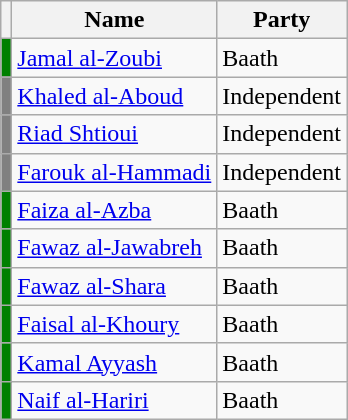<table class="wikitable sortable">
<tr>
<th></th>
<th>Name</th>
<th>Party</th>
</tr>
<tr>
<td bgcolor="green"></td>
<td><a href='#'>Jamal al-Zoubi</a></td>
<td>Baath</td>
</tr>
<tr>
<td bgcolor="grey"></td>
<td><a href='#'>Khaled al-Aboud</a></td>
<td>Independent</td>
</tr>
<tr>
<td bgcolor="grey"></td>
<td><a href='#'>Riad Shtioui</a></td>
<td>Independent</td>
</tr>
<tr>
<td bgcolor="grey"></td>
<td><a href='#'>Farouk al-Hammadi</a></td>
<td>Independent</td>
</tr>
<tr>
<td bgcolor="green"></td>
<td><a href='#'>Faiza al-Azba</a></td>
<td>Baath</td>
</tr>
<tr>
<td bgcolor="green"></td>
<td><a href='#'>Fawaz al-Jawabreh</a></td>
<td>Baath</td>
</tr>
<tr>
<td bgcolor="green"></td>
<td><a href='#'>Fawaz al-Shara</a></td>
<td>Baath</td>
</tr>
<tr>
<td bgcolor="green"></td>
<td><a href='#'>Faisal al-Khoury</a></td>
<td>Baath</td>
</tr>
<tr>
<td bgcolor="green"></td>
<td><a href='#'>Kamal Ayyash</a></td>
<td>Baath</td>
</tr>
<tr>
<td bgcolor="green"></td>
<td><a href='#'>Naif al-Hariri</a></td>
<td>Baath</td>
</tr>
</table>
